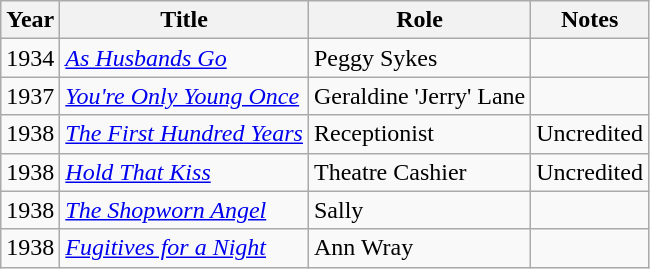<table class="wikitable">
<tr>
<th>Year</th>
<th>Title</th>
<th>Role</th>
<th>Notes</th>
</tr>
<tr>
<td>1934</td>
<td><em><a href='#'>As Husbands Go</a></em></td>
<td>Peggy Sykes</td>
<td></td>
</tr>
<tr>
<td>1937</td>
<td><em><a href='#'>You're Only Young Once</a></em></td>
<td>Geraldine 'Jerry' Lane</td>
<td></td>
</tr>
<tr>
<td>1938</td>
<td><em><a href='#'>The First Hundred Years</a></em></td>
<td>Receptionist</td>
<td>Uncredited</td>
</tr>
<tr>
<td>1938</td>
<td><em><a href='#'>Hold That Kiss</a></em></td>
<td>Theatre Cashier</td>
<td>Uncredited</td>
</tr>
<tr>
<td>1938</td>
<td><em><a href='#'>The Shopworn Angel</a></em></td>
<td>Sally</td>
<td></td>
</tr>
<tr>
<td>1938</td>
<td><em><a href='#'>Fugitives for a Night</a></em></td>
<td>Ann Wray</td>
<td></td>
</tr>
</table>
